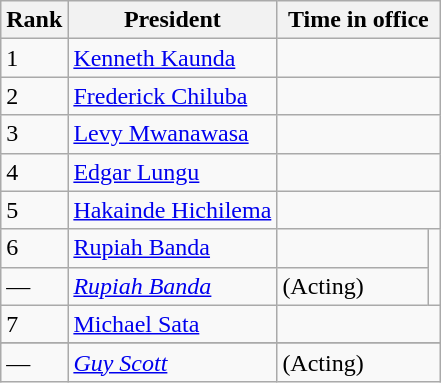<table class="wikitable sortable">
<tr>
<th>Rank</th>
<th>President</th>
<th colspan=2>Time in office</th>
</tr>
<tr>
<td>1</td>
<td><a href='#'>Kenneth Kaunda</a></td>
<td colspan=2></td>
</tr>
<tr>
<td>2</td>
<td><a href='#'>Frederick Chiluba</a></td>
<td colspan=2></td>
</tr>
<tr>
<td>3</td>
<td><a href='#'>Levy Mwanawasa</a></td>
<td colspan=2></td>
</tr>
<tr>
<td>4</td>
<td><a href='#'>Edgar Lungu</a></td>
<td colspan=2></td>
</tr>
<tr>
<td>5</td>
<td><a href='#'>Hakainde Hichilema</a></td>
<td colspan=2></td>
</tr>
<tr>
<td>6</td>
<td><a href='#'>Rupiah Banda</a></td>
<td></td>
<td colspan=2 rowspan=2></td>
</tr>
<tr>
<td>—</td>
<td><em><a href='#'>Rupiah Banda</a></em></td>
<td> (Acting)</td>
</tr>
<tr>
<td>7</td>
<td><a href='#'>Michael Sata</a></td>
<td colspan=2></td>
</tr>
<tr bgcolor="ccccff">
</tr>
<tr>
<td>—</td>
<td><em><a href='#'>Guy Scott</a></em></td>
<td colspan=2> (Acting)</td>
</tr>
</table>
